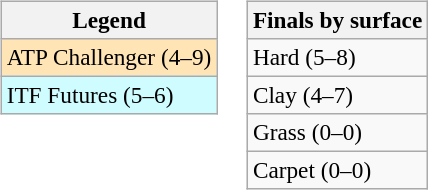<table>
<tr valign=top>
<td><br><table class=wikitable style=font-size:97%>
<tr>
<th>Legend</th>
</tr>
<tr bgcolor=moccasin>
<td>ATP Challenger (4–9)</td>
</tr>
<tr bgcolor=cffcff>
<td>ITF Futures (5–6)</td>
</tr>
</table>
</td>
<td><br><table class=wikitable style=font-size:97%>
<tr>
<th>Finals by surface</th>
</tr>
<tr>
<td>Hard (5–8)</td>
</tr>
<tr>
<td>Clay (4–7)</td>
</tr>
<tr>
<td>Grass (0–0)</td>
</tr>
<tr>
<td>Carpet (0–0)</td>
</tr>
</table>
</td>
</tr>
</table>
